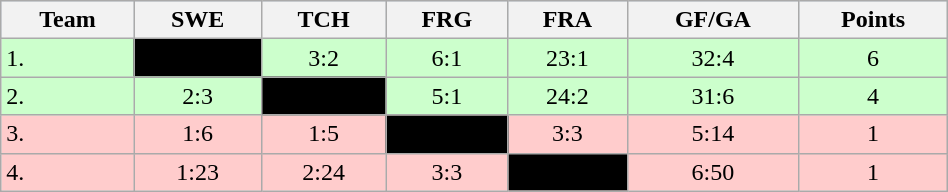<table class="wikitable" bgcolor="#EFEFFF" width="50%">
<tr bgcolor="#BCD2EE">
<th>Team</th>
<th>SWE</th>
<th>TCH</th>
<th>FRG</th>
<th>FRA</th>
<th>GF/GA</th>
<th>Points</th>
</tr>
<tr bgcolor="#ccffcc" align="center">
<td align="left">1. </td>
<td style="background:#000000;"></td>
<td>3:2</td>
<td>6:1</td>
<td>23:1</td>
<td>32:4</td>
<td>6</td>
</tr>
<tr bgcolor="#ccffcc" align="center">
<td align="left">2. </td>
<td>2:3</td>
<td style="background:#000000;"></td>
<td>5:1</td>
<td>24:2</td>
<td>31:6</td>
<td>4</td>
</tr>
<tr bgcolor="#ffcccc" align="center">
<td align="left">3. </td>
<td>1:6</td>
<td>1:5</td>
<td style="background:#000000;"></td>
<td>3:3</td>
<td>5:14</td>
<td>1</td>
</tr>
<tr bgcolor="#ffcccc" align="center">
<td align="left">4. </td>
<td>1:23</td>
<td>2:24</td>
<td>3:3</td>
<td style="background:#000000;"></td>
<td>6:50</td>
<td>1</td>
</tr>
</table>
